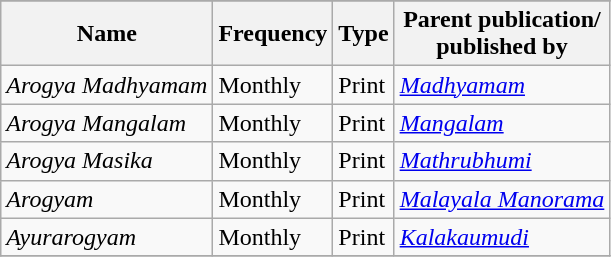<table class="wikitable">
<tr>
</tr>
<tr>
<th>Name</th>
<th>Frequency</th>
<th>Type</th>
<th>Parent publication/<br>published by</th>
</tr>
<tr>
<td><em>Arogya Madhyamam</em></td>
<td>Monthly</td>
<td>Print</td>
<td><em><a href='#'>Madhyamam</a></em></td>
</tr>
<tr>
<td><em>Arogya Mangalam</em></td>
<td>Monthly</td>
<td>Print</td>
<td><em><a href='#'>Mangalam</a></em></td>
</tr>
<tr>
<td><em>Arogya Masika</em></td>
<td>Monthly</td>
<td>Print</td>
<td><em><a href='#'>Mathrubhumi</a></em></td>
</tr>
<tr>
<td><em>Arogyam</em></td>
<td>Monthly</td>
<td>Print</td>
<td><em><a href='#'>Malayala Manorama</a></em></td>
</tr>
<tr>
<td><em>Ayurarogyam</em></td>
<td>Monthly</td>
<td>Print</td>
<td><em><a href='#'>Kalakaumudi</a></em></td>
</tr>
<tr>
</tr>
</table>
